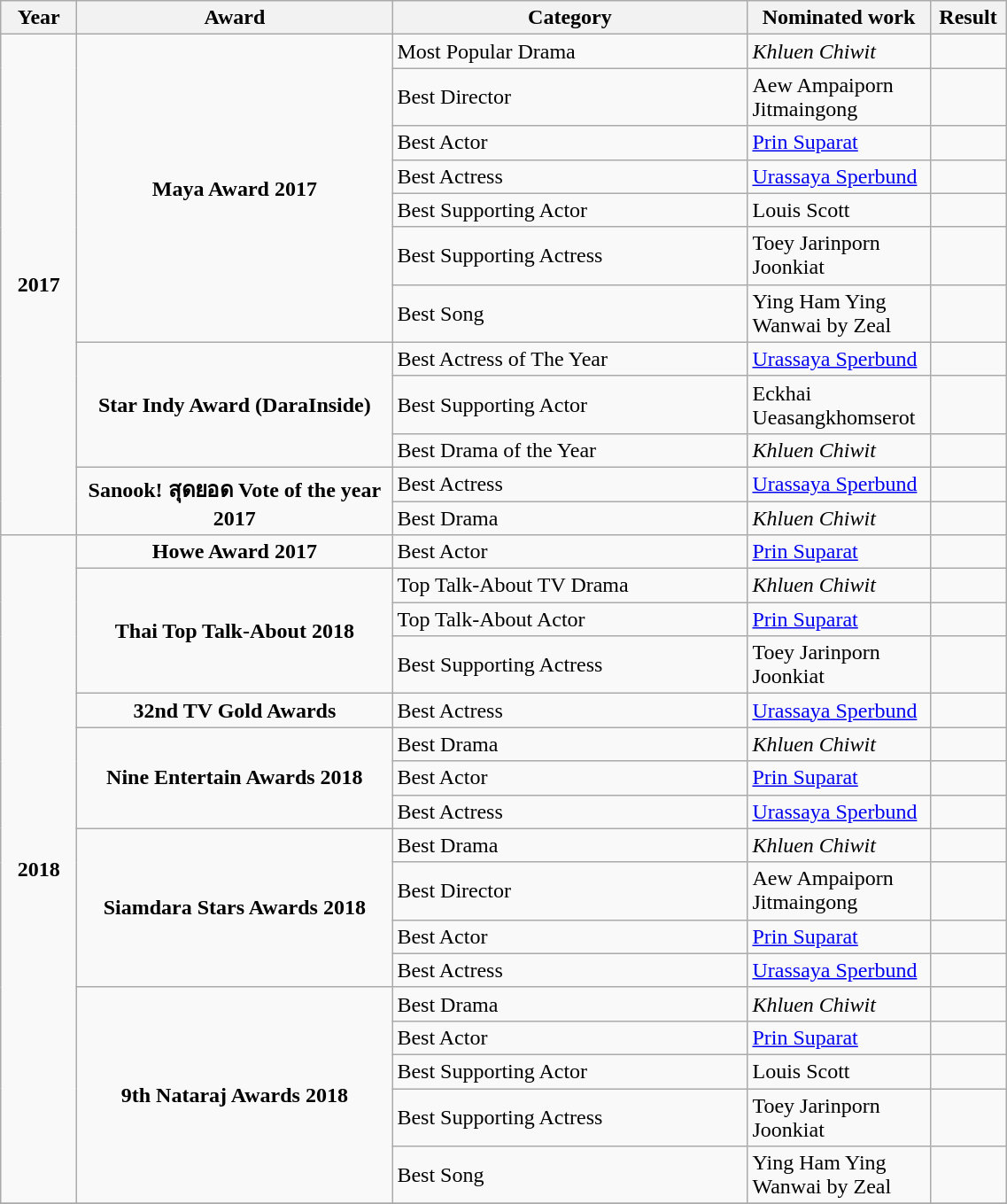<table class="wikitable">
<tr>
<th style="width:50px;">Year</th>
<th style="width:230px;">Award</th>
<th style="width:260px;">Category</th>
<th style="width:130px;">Nominated work</th>
<th style="width:50px;">Result</th>
</tr>
<tr>
<td rowspan="12" style="text-align:center"><strong>2017</strong></td>
<td rowspan="7" style="text-align:center"><strong>Maya Award 2017</strong></td>
<td>Most Popular Drama</td>
<td><em>Khluen Chiwit</em></td>
<td></td>
</tr>
<tr>
<td>Best Director</td>
<td>Aew Ampaiporn Jitmaingong</td>
<td></td>
</tr>
<tr>
<td>Best Actor</td>
<td><a href='#'>Prin Suparat</a></td>
<td></td>
</tr>
<tr>
<td>Best Actress</td>
<td><a href='#'>Urassaya Sperbund</a></td>
<td></td>
</tr>
<tr>
<td>Best Supporting Actor</td>
<td>Louis Scott</td>
<td></td>
</tr>
<tr>
<td>Best Supporting Actress</td>
<td>Toey Jarinporn Joonkiat</td>
<td></td>
</tr>
<tr>
<td>Best Song</td>
<td>Ying Ham Ying Wanwai by Zeal</td>
<td></td>
</tr>
<tr>
<td rowspan="3" style="text-align:center"><strong>Star Indy  Award (DaraInside)</strong></td>
<td>Best Actress of The Year</td>
<td><a href='#'>Urassaya Sperbund</a></td>
<td></td>
</tr>
<tr>
<td>Best Supporting Actor</td>
<td>Eckhai Ueasangkhomserot</td>
<td></td>
</tr>
<tr>
<td>Best Drama of the Year</td>
<td><em>Khluen Chiwit</em></td>
<td></td>
</tr>
<tr>
<td rowspan="2" style="text-align:center"><strong>Sanook! สุดยอด Vote of the year 2017</strong></td>
<td>Best Actress</td>
<td><a href='#'>Urassaya Sperbund</a></td>
<td></td>
</tr>
<tr>
<td>Best Drama</td>
<td><em>Khluen Chiwit</em></td>
<td></td>
</tr>
<tr>
<td rowspan="17" style="text-align:center"><strong>2018</strong></td>
<td rowspan="1" style="text-align:center"><strong>Howe Award 2017</strong></td>
<td>Best Actor</td>
<td><a href='#'>Prin Suparat</a></td>
<td></td>
</tr>
<tr>
<td rowspan="3" style="text-align:center"><strong>Thai Top Talk-About 2018</strong></td>
<td>Top Talk-About TV Drama</td>
<td><em>Khluen Chiwit</em></td>
<td></td>
</tr>
<tr>
<td>Top Talk-About Actor</td>
<td><a href='#'>Prin Suparat</a></td>
<td></td>
</tr>
<tr>
<td>Best Supporting Actress</td>
<td>Toey Jarinporn Joonkiat</td>
<td></td>
</tr>
<tr>
<td rowspan="1" style="text-align:center"><strong>32nd TV Gold Awards</strong></td>
<td>Best Actress</td>
<td><a href='#'>Urassaya Sperbund</a></td>
<td></td>
</tr>
<tr>
<td rowspan="3" style="text-align:center"><strong>Nine Entertain Awards 2018</strong></td>
<td>Best Drama</td>
<td><em>Khluen Chiwit</em></td>
<td></td>
</tr>
<tr>
<td>Best Actor</td>
<td><a href='#'>Prin Suparat</a></td>
<td></td>
</tr>
<tr>
<td>Best Actress</td>
<td><a href='#'>Urassaya Sperbund</a></td>
<td></td>
</tr>
<tr>
<td rowspan="4" style="text-align:center"><strong>Siamdara Stars Awards 2018</strong></td>
<td>Best Drama</td>
<td><em>Khluen Chiwit</em></td>
<td></td>
</tr>
<tr>
<td>Best Director</td>
<td>Aew Ampaiporn Jitmaingong</td>
<td></td>
</tr>
<tr>
<td>Best Actor</td>
<td><a href='#'>Prin Suparat</a></td>
<td></td>
</tr>
<tr>
<td>Best Actress</td>
<td><a href='#'>Urassaya Sperbund</a></td>
<td></td>
</tr>
<tr>
<td rowspan="5" style="text-align:center"><strong>9th Nataraj Awards 2018</strong></td>
<td>Best Drama</td>
<td><em>Khluen Chiwit</em></td>
<td></td>
</tr>
<tr>
<td>Best Actor</td>
<td><a href='#'>Prin Suparat</a></td>
<td></td>
</tr>
<tr>
<td>Best Supporting Actor</td>
<td>Louis Scott</td>
<td></td>
</tr>
<tr>
<td>Best Supporting Actress</td>
<td>Toey Jarinporn Joonkiat</td>
<td></td>
</tr>
<tr>
<td>Best Song</td>
<td>Ying Ham Ying Wanwai by Zeal</td>
<td></td>
</tr>
<tr>
</tr>
</table>
